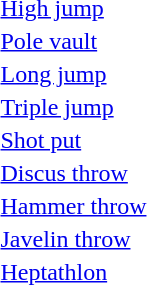<table>
<tr>
<td><a href='#'>High jump</a></td>
<td></td>
<td></td>
<td></td>
<td></td>
<td></td>
<td></td>
</tr>
<tr>
<td><a href='#'>Pole vault</a></td>
<td></td>
<td></td>
<td></td>
<td></td>
<td></td>
<td></td>
</tr>
<tr>
<td><a href='#'>Long jump</a></td>
<td></td>
<td></td>
<td></td>
<td></td>
<td></td>
<td></td>
</tr>
<tr>
<td><a href='#'>Triple jump</a></td>
<td></td>
<td></td>
<td></td>
<td></td>
<td></td>
<td></td>
</tr>
<tr>
<td><a href='#'>Shot put</a></td>
<td></td>
<td></td>
<td></td>
<td></td>
<td></td>
<td></td>
</tr>
<tr>
<td><a href='#'>Discus throw</a></td>
<td></td>
<td></td>
<td></td>
<td></td>
<td></td>
<td></td>
</tr>
<tr>
<td><a href='#'>Hammer throw</a></td>
<td></td>
<td></td>
<td></td>
<td></td>
<td></td>
<td></td>
</tr>
<tr>
<td><a href='#'>Javelin throw</a></td>
<td></td>
<td></td>
<td></td>
<td></td>
<td></td>
<td></td>
</tr>
<tr>
<td><a href='#'>Heptathlon</a></td>
<td></td>
<td></td>
<td></td>
<td></td>
<td></td>
<td></td>
</tr>
</table>
